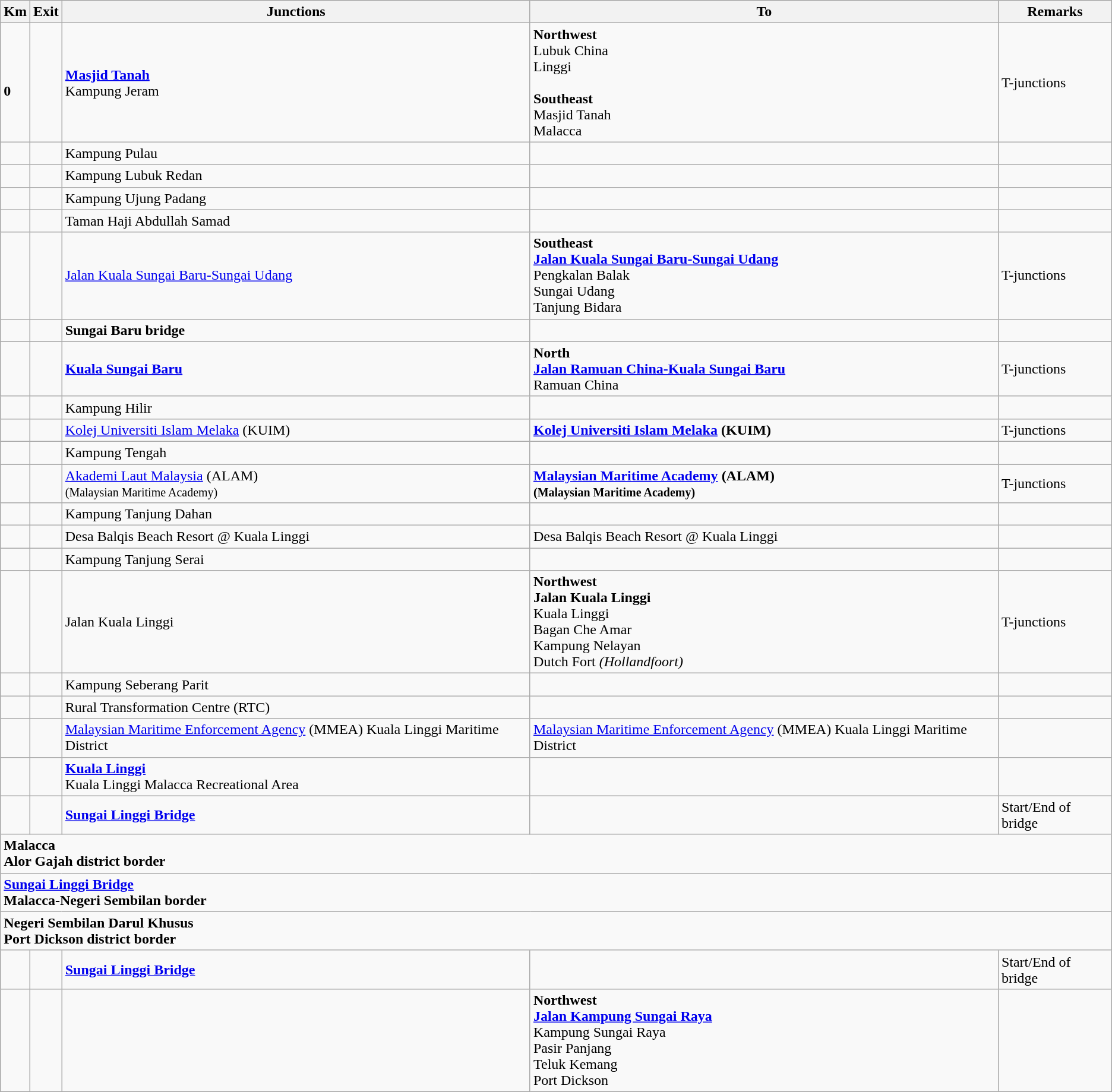<table class="wikitable">
<tr>
<th>Km</th>
<th>Exit</th>
<th>Junctions</th>
<th>To</th>
<th>Remarks</th>
</tr>
<tr>
<td><br><strong>0</strong></td>
<td></td>
<td><strong><a href='#'>Masjid Tanah</a></strong><br>Kampung Jeram</td>
<td><strong>Northwest</strong><br> Lubuk China<br> Linggi<br><br><strong>Southeast</strong><br> Masjid Tanah<br> Malacca</td>
<td>T-junctions</td>
</tr>
<tr>
<td></td>
<td></td>
<td>Kampung Pulau</td>
<td></td>
<td></td>
</tr>
<tr>
<td></td>
<td></td>
<td>Kampung Lubuk Redan</td>
<td></td>
<td></td>
</tr>
<tr>
<td></td>
<td></td>
<td>Kampung Ujung Padang</td>
<td></td>
<td></td>
</tr>
<tr>
<td></td>
<td></td>
<td>Taman Haji Abdullah Samad</td>
<td></td>
<td></td>
</tr>
<tr>
<td></td>
<td></td>
<td><a href='#'>Jalan Kuala Sungai Baru-Sungai Udang</a></td>
<td><strong>Southeast</strong><br> <strong><a href='#'>Jalan Kuala Sungai Baru-Sungai Udang</a></strong><br>Pengkalan Balak<br>Sungai Udang<br>Tanjung Bidara </td>
<td>T-junctions</td>
</tr>
<tr>
<td></td>
<td></td>
<td><strong>Sungai Baru bridge</strong></td>
<td></td>
<td></td>
</tr>
<tr>
<td></td>
<td></td>
<td><strong><a href='#'>Kuala Sungai Baru</a></strong></td>
<td><strong>North</strong><br> <strong><a href='#'>Jalan Ramuan China-Kuala Sungai Baru</a></strong><br>Ramuan China</td>
<td>T-junctions</td>
</tr>
<tr>
<td></td>
<td></td>
<td>Kampung Hilir</td>
<td></td>
<td></td>
</tr>
<tr>
<td></td>
<td></td>
<td><a href='#'>Kolej Universiti Islam Melaka</a> (KUIM) </td>
<td><strong><a href='#'>Kolej Universiti Islam Melaka</a> (KUIM)</strong> </td>
<td>T-junctions</td>
</tr>
<tr>
<td></td>
<td></td>
<td>Kampung Tengah</td>
<td></td>
<td></td>
</tr>
<tr>
<td></td>
<td></td>
<td><a href='#'>Akademi Laut Malaysia</a> (ALAM) <br><small>(Malaysian Maritime Academy)</small></td>
<td><strong><a href='#'>Malaysian Maritime Academy</a> (ALAM)</strong> <br><small><strong>(Malaysian Maritime Academy)</strong></small></td>
<td>T-junctions</td>
</tr>
<tr>
<td></td>
<td></td>
<td>Kampung Tanjung Dahan</td>
<td></td>
<td></td>
</tr>
<tr>
<td></td>
<td></td>
<td>Desa Balqis Beach Resort @ Kuala Linggi</td>
<td>Desa Balqis Beach Resort @ Kuala Linggi</td>
<td></td>
</tr>
<tr>
<td></td>
<td></td>
<td>Kampung Tanjung Serai</td>
<td></td>
<td></td>
</tr>
<tr>
<td></td>
<td></td>
<td>Jalan Kuala Linggi</td>
<td><strong>Northwest</strong><br><strong>Jalan Kuala Linggi</strong><br>Kuala Linggi<br>Bagan Che Amar<br> Kampung Nelayan<br>Dutch Fort <em>(Hollandfoort)</em><br> </td>
<td>T-junctions</td>
</tr>
<tr>
<td></td>
<td></td>
<td>Kampung Seberang Parit</td>
<td></td>
<td></td>
</tr>
<tr>
<td></td>
<td></td>
<td>Rural Transformation Centre (RTC)</td>
<td></td>
<td></td>
</tr>
<tr>
<td></td>
<td></td>
<td><a href='#'>Malaysian Maritime Enforcement Agency</a> (MMEA) Kuala Linggi Maritime District</td>
<td><a href='#'>Malaysian Maritime Enforcement Agency</a> (MMEA) Kuala Linggi Maritime District</td>
<td></td>
</tr>
<tr>
<td></td>
<td></td>
<td><strong><a href='#'>Kuala Linggi</a></strong><br> Kuala Linggi Malacca Recreational Area</td>
<td>     </td>
<td></td>
</tr>
<tr>
<td></td>
<td></td>
<td><strong><a href='#'>Sungai Linggi Bridge</a></strong></td>
<td></td>
<td>Start/End of bridge</td>
</tr>
<tr>
<td style="width:600px" colspan="6" style="text-align:center; background:blue;"><strong><span>Malacca<br>Alor Gajah district border</span></strong></td>
</tr>
<tr>
<td style="width:600px" colspan="6" style="text-align:center; background:yellow;"><strong><span><a href='#'>Sungai Linggi Bridge</a><br>Malacca-Negeri Sembilan border</span></strong></td>
</tr>
<tr>
<td style="width:600px" colspan="6" style="text-align:center; background:blue;"><strong><span>Negeri Sembilan Darul Khusus<br>Port Dickson district border</span></strong></td>
</tr>
<tr>
<td></td>
<td></td>
<td><strong><a href='#'>Sungai Linggi Bridge</a></strong></td>
<td></td>
<td>Start/End of bridge</td>
</tr>
<tr>
<td></td>
<td></td>
<td></td>
<td><strong>Northwest</strong><br> <strong><a href='#'>Jalan Kampung Sungai Raya</a></strong><br> Kampung Sungai Raya<br> Pasir Panjang<br> Teluk Kemang<br> Port Dickson</td>
<td></td>
</tr>
</table>
